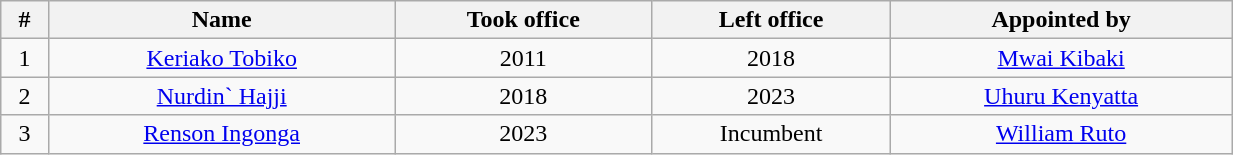<table class="wikitable" width="65%" style="text-align:center;">
<tr>
<th>#</th>
<th>Name<br></th>
<th>Took office</th>
<th>Left office</th>
<th>Appointed by</th>
</tr>
<tr>
<td>1</td>
<td><a href='#'>Keriako Tobiko</a><br></td>
<td>2011</td>
<td>2018</td>
<td><a href='#'>Mwai Kibaki</a></td>
</tr>
<tr>
<td>2</td>
<td><a href='#'>Nurdin` Hajji</a></td>
<td>2018</td>
<td>2023</td>
<td><a href='#'>Uhuru Kenyatta</a></td>
</tr>
<tr>
<td>3</td>
<td><a href='#'>Renson Ingonga</a></td>
<td>2023</td>
<td>Incumbent</td>
<td><a href='#'>William Ruto</a></td>
</tr>
</table>
